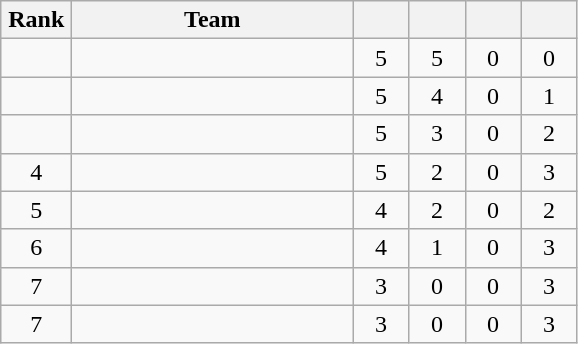<table class="wikitable" style="text-align: center;">
<tr>
<th width=40>Rank</th>
<th width=180>Team</th>
<th width=30></th>
<th width=30></th>
<th width=30></th>
<th width=30></th>
</tr>
<tr>
<td></td>
<td align="left"></td>
<td>5</td>
<td>5</td>
<td>0</td>
<td>0</td>
</tr>
<tr>
<td></td>
<td align="left"></td>
<td>5</td>
<td>4</td>
<td>0</td>
<td>1</td>
</tr>
<tr>
<td></td>
<td align="left"></td>
<td>5</td>
<td>3</td>
<td>0</td>
<td>2</td>
</tr>
<tr>
<td>4</td>
<td align="left"></td>
<td>5</td>
<td>2</td>
<td>0</td>
<td>3</td>
</tr>
<tr>
<td>5</td>
<td align="left"></td>
<td>4</td>
<td>2</td>
<td>0</td>
<td>2</td>
</tr>
<tr>
<td>6</td>
<td align="left"></td>
<td>4</td>
<td>1</td>
<td>0</td>
<td>3</td>
</tr>
<tr>
<td>7</td>
<td align="left"></td>
<td>3</td>
<td>0</td>
<td>0</td>
<td>3</td>
</tr>
<tr>
<td>7</td>
<td align="left"></td>
<td>3</td>
<td>0</td>
<td>0</td>
<td>3</td>
</tr>
</table>
